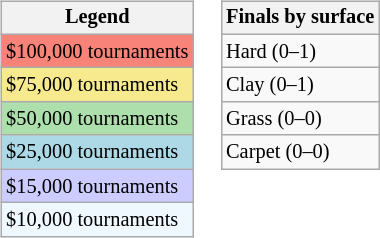<table>
<tr valign=top>
<td><br><table class=wikitable style="font-size:85%">
<tr>
<th>Legend</th>
</tr>
<tr style="background:#f88379;">
<td>$100,000 tournaments</td>
</tr>
<tr style="background:#f7e98e;">
<td>$75,000 tournaments</td>
</tr>
<tr style="background:#addfad;">
<td>$50,000 tournaments</td>
</tr>
<tr style="background:lightblue;">
<td>$25,000 tournaments</td>
</tr>
<tr style="background:#ccccff;">
<td>$15,000 tournaments</td>
</tr>
<tr style="background:#f0f8ff;">
<td>$10,000 tournaments</td>
</tr>
</table>
</td>
<td><br><table class=wikitable style="font-size:85%">
<tr>
<th>Finals by surface</th>
</tr>
<tr>
<td>Hard (0–1)</td>
</tr>
<tr>
<td>Clay (0–1)</td>
</tr>
<tr>
<td>Grass (0–0)</td>
</tr>
<tr>
<td>Carpet (0–0)</td>
</tr>
</table>
</td>
</tr>
</table>
